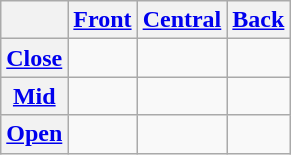<table class="wikitable" style="text-align:center;">
<tr>
<th></th>
<th><a href='#'>Front</a></th>
<th><a href='#'>Central</a></th>
<th><a href='#'>Back</a></th>
</tr>
<tr>
<th><a href='#'>Close</a></th>
<td></td>
<td></td>
<td></td>
</tr>
<tr>
<th><a href='#'>Mid</a></th>
<td></td>
<td></td>
<td></td>
</tr>
<tr>
<th><a href='#'>Open</a></th>
<td></td>
<td></td>
<td></td>
</tr>
</table>
